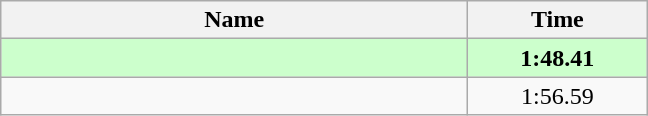<table class="wikitable" style="text-align:center;">
<tr>
<th style="width:19em">Name</th>
<th style="width:7em">Time</th>
</tr>
<tr bgcolor=ccffcc>
<td align=left><strong></strong></td>
<td><strong>1:48.41</strong></td>
</tr>
<tr>
<td align=left></td>
<td>1:56.59</td>
</tr>
</table>
